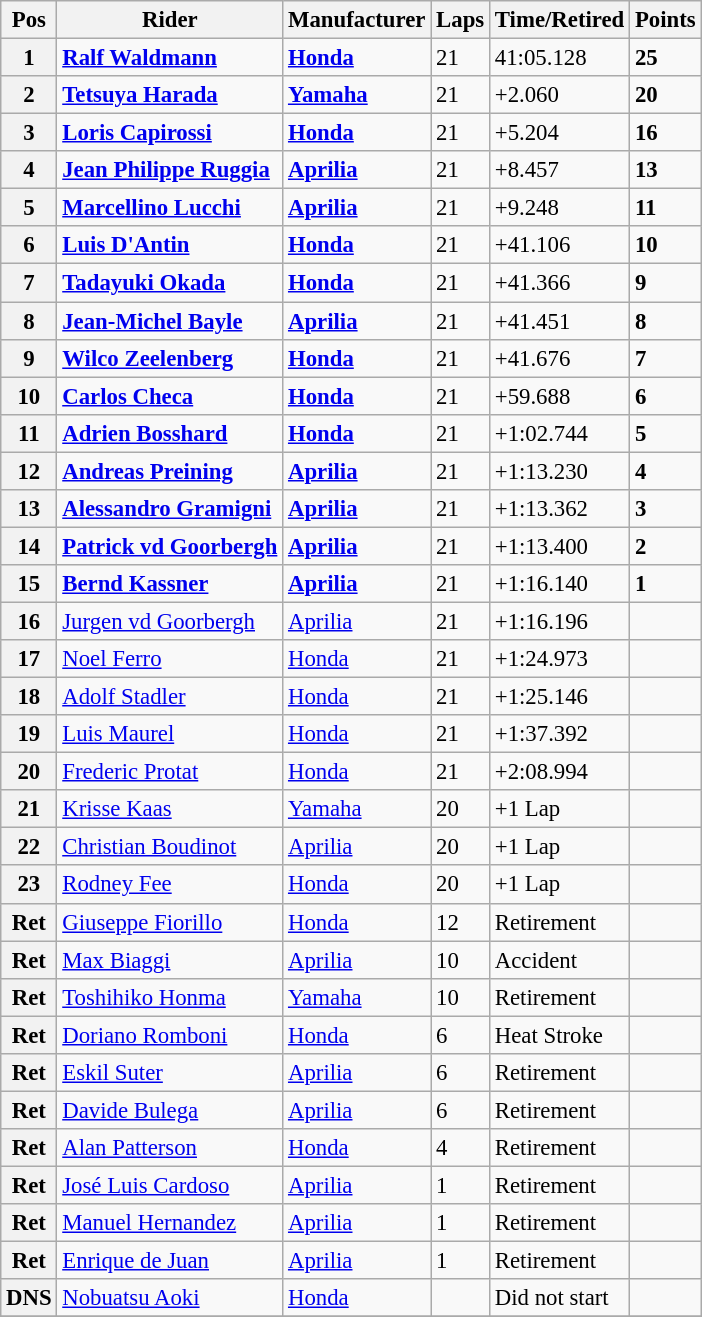<table class="wikitable" style="font-size: 95%;">
<tr>
<th>Pos</th>
<th>Rider</th>
<th>Manufacturer</th>
<th>Laps</th>
<th>Time/Retired</th>
<th>Points</th>
</tr>
<tr>
<th>1</th>
<td> <strong><a href='#'>Ralf Waldmann</a></strong></td>
<td><strong><a href='#'>Honda</a></strong></td>
<td>21</td>
<td>41:05.128</td>
<td><strong>25</strong></td>
</tr>
<tr>
<th>2</th>
<td> <strong><a href='#'>Tetsuya Harada</a></strong></td>
<td><strong><a href='#'>Yamaha</a></strong></td>
<td>21</td>
<td>+2.060</td>
<td><strong>20</strong></td>
</tr>
<tr>
<th>3</th>
<td> <strong><a href='#'>Loris Capirossi</a></strong></td>
<td><strong><a href='#'>Honda</a></strong></td>
<td>21</td>
<td>+5.204</td>
<td><strong>16</strong></td>
</tr>
<tr>
<th>4</th>
<td> <strong><a href='#'>Jean Philippe Ruggia</a></strong></td>
<td><strong><a href='#'>Aprilia</a></strong></td>
<td>21</td>
<td>+8.457</td>
<td><strong>13</strong></td>
</tr>
<tr>
<th>5</th>
<td> <strong><a href='#'>Marcellino Lucchi</a></strong></td>
<td><strong><a href='#'>Aprilia</a></strong></td>
<td>21</td>
<td>+9.248</td>
<td><strong>11</strong></td>
</tr>
<tr>
<th>6</th>
<td> <strong><a href='#'>Luis D'Antin</a></strong></td>
<td><strong><a href='#'>Honda</a></strong></td>
<td>21</td>
<td>+41.106</td>
<td><strong>10</strong></td>
</tr>
<tr>
<th>7</th>
<td> <strong><a href='#'>Tadayuki Okada</a></strong></td>
<td><strong><a href='#'>Honda</a></strong></td>
<td>21</td>
<td>+41.366</td>
<td><strong>9</strong></td>
</tr>
<tr>
<th>8</th>
<td> <strong><a href='#'>Jean-Michel Bayle</a></strong></td>
<td><strong><a href='#'>Aprilia</a></strong></td>
<td>21</td>
<td>+41.451</td>
<td><strong>8</strong></td>
</tr>
<tr>
<th>9</th>
<td> <strong><a href='#'>Wilco Zeelenberg</a></strong></td>
<td><strong><a href='#'>Honda</a></strong></td>
<td>21</td>
<td>+41.676</td>
<td><strong>7</strong></td>
</tr>
<tr>
<th>10</th>
<td> <strong><a href='#'>Carlos Checa</a></strong></td>
<td><strong><a href='#'>Honda</a></strong></td>
<td>21</td>
<td>+59.688</td>
<td><strong>6</strong></td>
</tr>
<tr>
<th>11</th>
<td> <strong><a href='#'>Adrien Bosshard</a></strong></td>
<td><strong><a href='#'>Honda</a></strong></td>
<td>21</td>
<td>+1:02.744</td>
<td><strong>5</strong></td>
</tr>
<tr>
<th>12</th>
<td> <strong><a href='#'>Andreas Preining</a></strong></td>
<td><strong><a href='#'>Aprilia</a></strong></td>
<td>21</td>
<td>+1:13.230</td>
<td><strong>4</strong></td>
</tr>
<tr>
<th>13</th>
<td> <strong><a href='#'>Alessandro Gramigni</a></strong></td>
<td><strong><a href='#'>Aprilia</a></strong></td>
<td>21</td>
<td>+1:13.362</td>
<td><strong>3</strong></td>
</tr>
<tr>
<th>14</th>
<td> <strong><a href='#'>Patrick vd Goorbergh</a></strong></td>
<td><strong><a href='#'>Aprilia</a></strong></td>
<td>21</td>
<td>+1:13.400</td>
<td><strong>2</strong></td>
</tr>
<tr>
<th>15</th>
<td> <strong><a href='#'>Bernd Kassner</a></strong></td>
<td><strong><a href='#'>Aprilia</a></strong></td>
<td>21</td>
<td>+1:16.140</td>
<td><strong>1</strong></td>
</tr>
<tr>
<th>16</th>
<td> <a href='#'>Jurgen vd Goorbergh</a></td>
<td><a href='#'>Aprilia</a></td>
<td>21</td>
<td>+1:16.196</td>
<td></td>
</tr>
<tr>
<th>17</th>
<td> <a href='#'>Noel Ferro</a></td>
<td><a href='#'>Honda</a></td>
<td>21</td>
<td>+1:24.973</td>
<td></td>
</tr>
<tr>
<th>18</th>
<td> <a href='#'>Adolf Stadler</a></td>
<td><a href='#'>Honda</a></td>
<td>21</td>
<td>+1:25.146</td>
<td></td>
</tr>
<tr>
<th>19</th>
<td> <a href='#'>Luis Maurel</a></td>
<td><a href='#'>Honda</a></td>
<td>21</td>
<td>+1:37.392</td>
<td></td>
</tr>
<tr>
<th>20</th>
<td> <a href='#'>Frederic Protat</a></td>
<td><a href='#'>Honda</a></td>
<td>21</td>
<td>+2:08.994</td>
<td></td>
</tr>
<tr>
<th>21</th>
<td> <a href='#'>Krisse Kaas</a></td>
<td><a href='#'>Yamaha</a></td>
<td>20</td>
<td>+1 Lap</td>
<td></td>
</tr>
<tr>
<th>22</th>
<td> <a href='#'>Christian Boudinot</a></td>
<td><a href='#'>Aprilia</a></td>
<td>20</td>
<td>+1 Lap</td>
<td></td>
</tr>
<tr>
<th>23</th>
<td> <a href='#'>Rodney Fee</a></td>
<td><a href='#'>Honda</a></td>
<td>20</td>
<td>+1 Lap</td>
<td></td>
</tr>
<tr>
<th>Ret</th>
<td> <a href='#'>Giuseppe Fiorillo</a></td>
<td><a href='#'>Honda</a></td>
<td>12</td>
<td>Retirement</td>
<td></td>
</tr>
<tr>
<th>Ret</th>
<td> <a href='#'>Max Biaggi</a></td>
<td><a href='#'>Aprilia</a></td>
<td>10</td>
<td>Accident</td>
<td></td>
</tr>
<tr>
<th>Ret</th>
<td> <a href='#'>Toshihiko Honma</a></td>
<td><a href='#'>Yamaha</a></td>
<td>10</td>
<td>Retirement</td>
<td></td>
</tr>
<tr>
<th>Ret</th>
<td> <a href='#'>Doriano Romboni</a></td>
<td><a href='#'>Honda</a></td>
<td>6</td>
<td>Heat Stroke</td>
<td></td>
</tr>
<tr>
<th>Ret</th>
<td> <a href='#'>Eskil Suter</a></td>
<td><a href='#'>Aprilia</a></td>
<td>6</td>
<td>Retirement</td>
<td></td>
</tr>
<tr>
<th>Ret</th>
<td> <a href='#'>Davide Bulega</a></td>
<td><a href='#'>Aprilia</a></td>
<td>6</td>
<td>Retirement</td>
<td></td>
</tr>
<tr>
<th>Ret</th>
<td> <a href='#'>Alan Patterson</a></td>
<td><a href='#'>Honda</a></td>
<td>4</td>
<td>Retirement</td>
<td></td>
</tr>
<tr>
<th>Ret</th>
<td> <a href='#'>José Luis Cardoso</a></td>
<td><a href='#'>Aprilia</a></td>
<td>1</td>
<td>Retirement</td>
<td></td>
</tr>
<tr>
<th>Ret</th>
<td> <a href='#'>Manuel Hernandez</a></td>
<td><a href='#'>Aprilia</a></td>
<td>1</td>
<td>Retirement</td>
<td></td>
</tr>
<tr>
<th>Ret</th>
<td> <a href='#'>Enrique de Juan</a></td>
<td><a href='#'>Aprilia</a></td>
<td>1</td>
<td>Retirement</td>
<td></td>
</tr>
<tr>
<th>DNS</th>
<td> <a href='#'>Nobuatsu Aoki</a></td>
<td><a href='#'>Honda</a></td>
<td></td>
<td>Did not start</td>
<td></td>
</tr>
<tr>
</tr>
</table>
